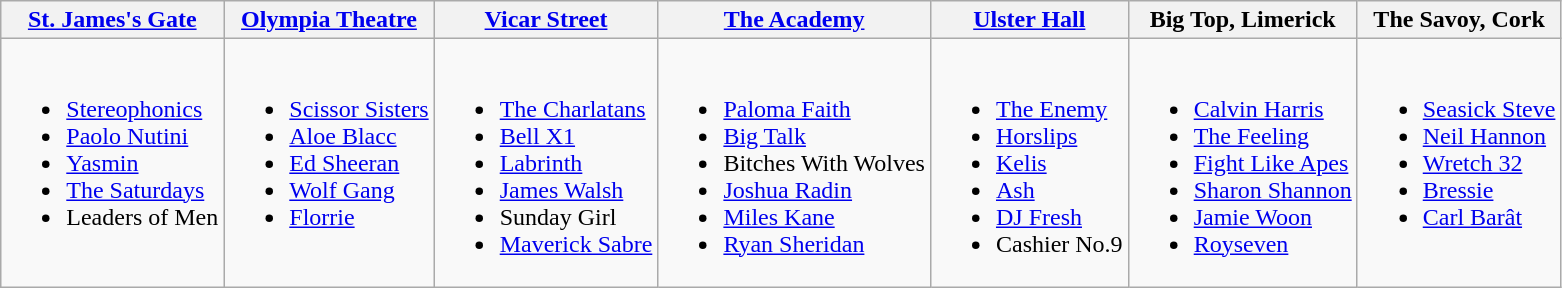<table class="wikitable">
<tr>
<th><a href='#'>St. James's Gate</a></th>
<th><a href='#'>Olympia Theatre</a></th>
<th><a href='#'>Vicar Street</a></th>
<th><a href='#'>The Academy</a></th>
<th><a href='#'>Ulster Hall</a></th>
<th>Big Top, Limerick</th>
<th>The Savoy, Cork</th>
</tr>
<tr valign="top">
<td><br><ul><li><a href='#'>Stereophonics</a></li><li><a href='#'>Paolo Nutini</a></li><li><a href='#'>Yasmin</a></li><li><a href='#'>The Saturdays</a></li><li>Leaders of Men</li></ul></td>
<td><br><ul><li><a href='#'>Scissor Sisters</a></li><li><a href='#'>Aloe Blacc</a></li><li><a href='#'>Ed Sheeran</a></li><li><a href='#'>Wolf Gang</a></li><li><a href='#'>Florrie</a></li></ul></td>
<td><br><ul><li><a href='#'>The Charlatans</a></li><li><a href='#'>Bell X1</a></li><li><a href='#'>Labrinth</a></li><li><a href='#'>James Walsh</a></li><li>Sunday Girl</li><li><a href='#'>Maverick Sabre</a></li></ul></td>
<td><br><ul><li><a href='#'>Paloma Faith</a></li><li><a href='#'>Big Talk</a></li><li>Bitches With Wolves</li><li><a href='#'>Joshua Radin</a></li><li><a href='#'>Miles Kane</a></li><li><a href='#'>Ryan Sheridan</a></li></ul></td>
<td><br><ul><li><a href='#'>The Enemy</a></li><li><a href='#'>Horslips</a></li><li><a href='#'>Kelis</a></li><li><a href='#'>Ash</a></li><li><a href='#'>DJ Fresh</a></li><li>Cashier No.9</li></ul></td>
<td><br><ul><li><a href='#'>Calvin Harris</a></li><li><a href='#'>The Feeling</a></li><li><a href='#'>Fight Like Apes</a></li><li><a href='#'>Sharon Shannon</a></li><li><a href='#'>Jamie Woon</a></li><li><a href='#'>Royseven</a></li></ul></td>
<td><br><ul><li><a href='#'>Seasick Steve</a></li><li><a href='#'>Neil Hannon</a></li><li><a href='#'>Wretch 32</a></li><li><a href='#'>Bressie</a></li><li><a href='#'>Carl Barât</a></li></ul></td>
</tr>
</table>
